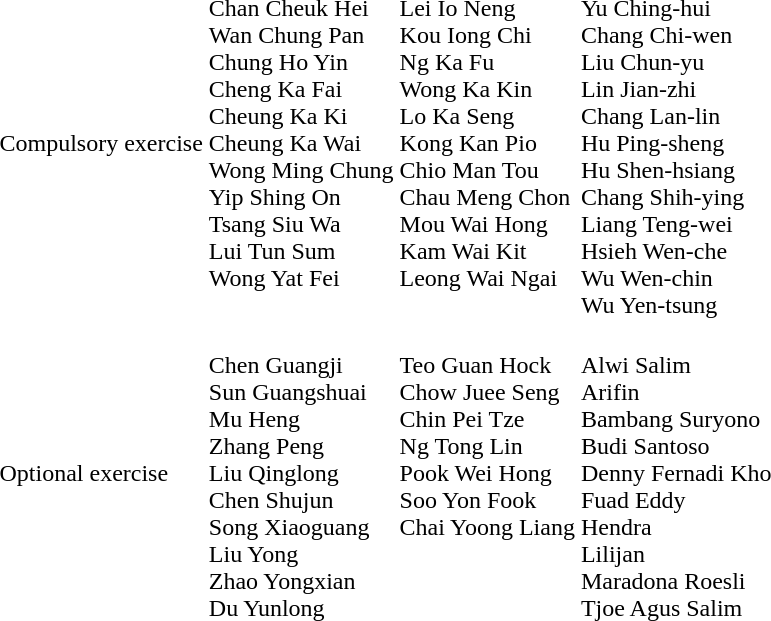<table>
<tr>
<td>Compulsory exercise</td>
<td valign=top><br>Chan Cheuk Hei<br>Wan Chung Pan<br>Chung Ho Yin<br>Cheng Ka Fai<br>Cheung Ka Ki<br>Cheung Ka Wai<br>Wong Ming Chung<br>Yip Shing On<br>Tsang Siu Wa<br>Lui Tun Sum<br>Wong Yat Fei</td>
<td valign=top><br>Lei Io Neng<br>Kou Iong Chi<br>Ng Ka Fu<br>Wong Ka Kin<br>Lo Ka Seng<br>Kong Kan Pio<br>Chio Man Tou<br>Chau Meng Chon<br>Mou Wai Hong<br>Kam Wai Kit<br>Leong Wai Ngai</td>
<td><br>Yu Ching-hui<br>Chang Chi-wen<br>Liu Chun-yu<br>Lin Jian-zhi<br>Chang Lan-lin<br>Hu Ping-sheng<br>Hu Shen-hsiang<br>Chang Shih-ying<br>Liang Teng-wei<br>Hsieh Wen-che<br>Wu Wen-chin<br>Wu Yen-tsung</td>
</tr>
<tr>
<td>Optional exercise</td>
<td><br>Chen Guangji<br>Sun Guangshuai<br>Mu Heng<br>Zhang Peng<br>Liu Qinglong<br>Chen Shujun<br>Song Xiaoguang<br>Liu Yong<br>Zhao Yongxian<br>Du Yunlong</td>
<td valign=top><br>Teo Guan Hock<br>Chow Juee Seng<br>Chin Pei Tze<br>Ng Tong Lin<br>Pook Wei Hong<br>Soo Yon Fook<br>Chai Yoong Liang</td>
<td><br>Alwi Salim<br>Arifin<br>Bambang Suryono<br>Budi Santoso<br>Denny Fernadi Kho<br>Fuad Eddy<br>Hendra<br>Lilijan<br>Maradona Roesli<br>Tjoe Agus Salim</td>
</tr>
</table>
